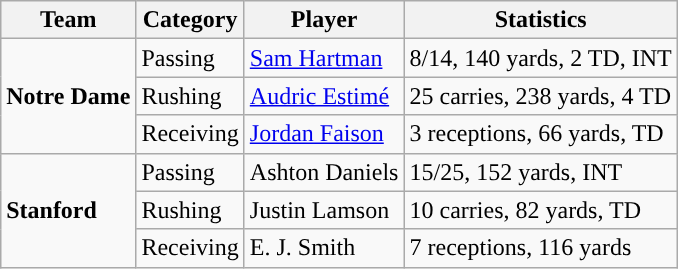<table class="wikitable" style="float: right;">
<tr>
<th>Team</th>
<th>Category</th>
<th>Player</th>
<th>Statistics</th>
</tr>
<tr>
<td rowspan=3><strong>Notre Dame</strong></td>
<td>Passing</td>
<td><a href='#'>Sam Hartman</a></td>
<td>8/14, 140 yards, 2 TD, INT</td>
</tr>
<tr>
<td>Rushing</td>
<td><a href='#'>Audric Estimé</a></td>
<td>25 carries, 238 yards, 4 TD</td>
</tr>
<tr>
<td>Receiving</td>
<td><a href='#'>Jordan Faison</a></td>
<td>3 receptions, 66 yards, TD</td>
</tr>
<tr>
<td rowspan=3><strong>Stanford</strong></td>
<td>Passing</td>
<td>Ashton Daniels</td>
<td>15/25, 152 yards, INT</td>
</tr>
<tr>
<td>Rushing</td>
<td>Justin Lamson</td>
<td>10 carries, 82 yards, TD</td>
</tr>
<tr>
<td>Receiving</td>
<td>E. J. Smith</td>
<td>7 receptions, 116 yards</td>
</tr>
</table>
